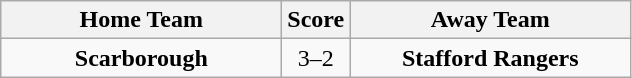<table class="wikitable" style="text-align:center">
<tr>
<th width=180>Home Team</th>
<th width=20>Score</th>
<th width=180>Away Team</th>
</tr>
<tr>
<td><strong>Scarborough</strong></td>
<td>3–2</td>
<td><strong>Stafford Rangers</strong></td>
</tr>
</table>
